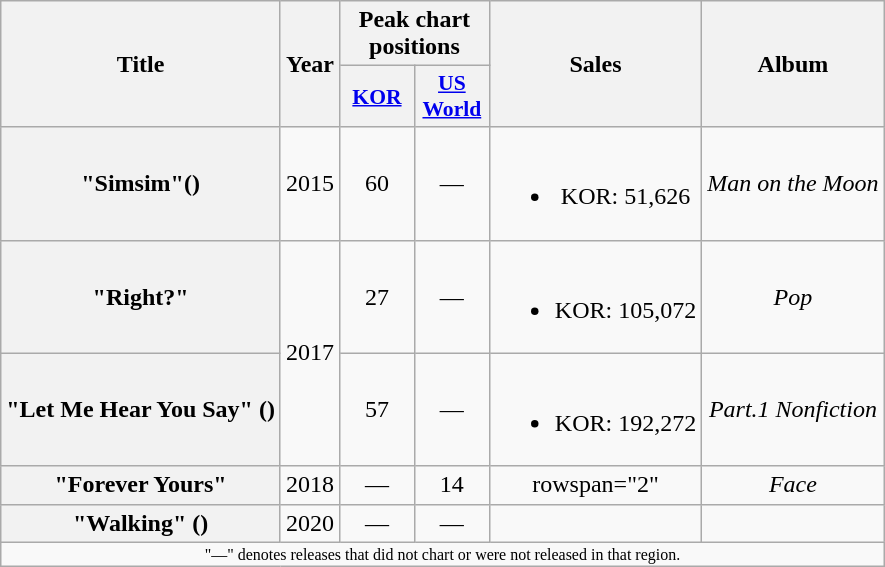<table class="wikitable plainrowheaders" style="text-align:center">
<tr>
<th rowspan="2">Title</th>
<th rowspan="2">Year</th>
<th colspan="2">Peak chart positions</th>
<th rowspan="2">Sales</th>
<th rowspan="2">Album</th>
</tr>
<tr>
<th scope="col" style="width:3em;font-size:90%"><a href='#'>KOR</a><br></th>
<th style="width:3em;font-size:90%"><a href='#'>US<br>World</a><br></th>
</tr>
<tr>
<th scope="row">"Simsim"()<br></th>
<td>2015</td>
<td>60</td>
<td>—</td>
<td><br><ul><li>KOR: 51,626</li></ul></td>
<td><em>Man on the Moon</em></td>
</tr>
<tr>
<th scope="row">"Right?"<br></th>
<td rowspan="2">2017</td>
<td>27</td>
<td>—</td>
<td><br><ul><li>KOR: 105,072</li></ul></td>
<td><em>Pop</em></td>
</tr>
<tr>
<th scope="row">"Let Me Hear You Say" ()<br></th>
<td>57</td>
<td>—</td>
<td><br><ul><li>KOR: 192,272</li></ul></td>
<td><em>Part.1 Nonfiction</em></td>
</tr>
<tr>
<th scope="row">"Forever Yours"<br></th>
<td>2018</td>
<td>—</td>
<td>14</td>
<td>rowspan="2" </td>
<td><em>Face</em></td>
</tr>
<tr>
<th scope="row">"Walking" ()<br></th>
<td>2020</td>
<td>—</td>
<td>—</td>
<td></td>
</tr>
<tr>
<td colspan="6" style="font-size:8pt">"—" denotes releases that did not chart or were not released in that region.</td>
</tr>
</table>
